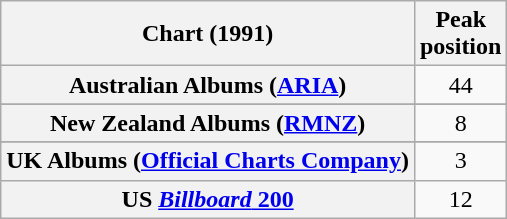<table class="wikitable sortable plainrowheaders">
<tr>
<th scope="col">Chart (1991)</th>
<th scope="col">Peak<br>position</th>
</tr>
<tr>
<th scope="row">Australian Albums (<a href='#'>ARIA</a>)</th>
<td style="text-align:center;">44</td>
</tr>
<tr>
</tr>
<tr>
</tr>
<tr>
</tr>
<tr>
<th scope="row">New Zealand Albums (<a href='#'>RMNZ</a>)</th>
<td style="text-align:center;">8</td>
</tr>
<tr>
</tr>
<tr>
</tr>
<tr>
<th scope="row">UK Albums (<a href='#'>Official Charts Company</a>)</th>
<td style="text-align:center;">3</td>
</tr>
<tr>
<th scope="row">US <a href='#'><em>Billboard</em> 200</a></th>
<td style="text-align:center;">12</td>
</tr>
</table>
